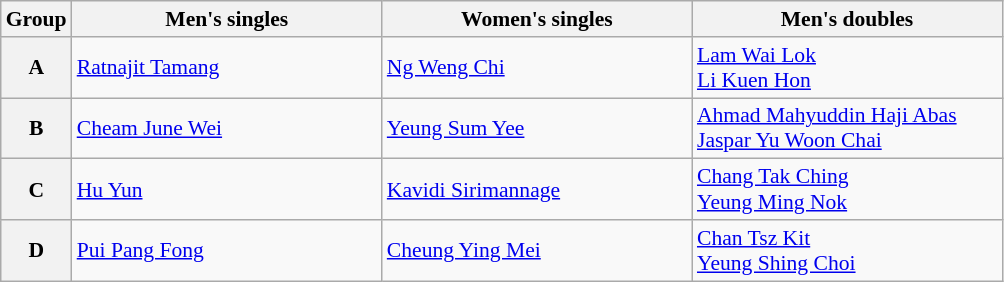<table class="wikitable" style="font-size:90%">
<tr>
<th>Group</th>
<th width="200">Men's singles</th>
<th width="200">Women's singles</th>
<th width="200">Men's doubles</th>
</tr>
<tr>
<th>A</th>
<td> <a href='#'>Ratnajit Tamang</a></td>
<td> <a href='#'>Ng Weng Chi</a></td>
<td> <a href='#'>Lam Wai Lok</a><br> <a href='#'>Li Kuen Hon</a></td>
</tr>
<tr>
<th>B</th>
<td> <a href='#'>Cheam June Wei</a></td>
<td> <a href='#'>Yeung Sum Yee</a></td>
<td> <a href='#'>Ahmad Mahyuddin Haji Abas</a><br> <a href='#'>Jaspar Yu Woon Chai</a></td>
</tr>
<tr>
<th>C</th>
<td> <a href='#'>Hu Yun</a></td>
<td> <a href='#'>Kavidi Sirimannage</a></td>
<td> <a href='#'>Chang Tak Ching</a><br> <a href='#'>Yeung Ming Nok</a></td>
</tr>
<tr>
<th>D</th>
<td> <a href='#'>Pui Pang Fong</a></td>
<td> <a href='#'>Cheung Ying Mei</a></td>
<td> <a href='#'>Chan Tsz Kit</a><br> <a href='#'>Yeung Shing Choi</a></td>
</tr>
</table>
